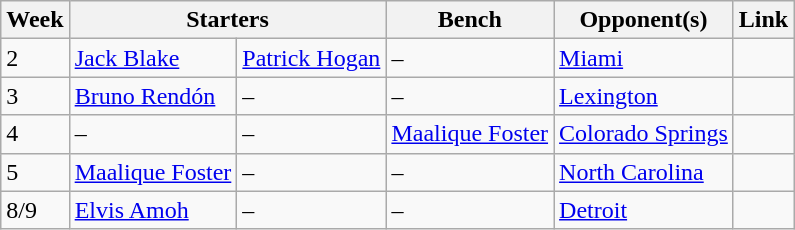<table class="wikitable">
<tr>
<th>Week</th>
<th colspan="2">Starters</th>
<th>Bench</th>
<th>Opponent(s)</th>
<th>Link</th>
</tr>
<tr>
<td>2</td>
<td> <a href='#'>Jack Blake</a></td>
<td> <a href='#'>Patrick Hogan</a></td>
<td>–</td>
<td><a href='#'>Miami</a></td>
<td></td>
</tr>
<tr>
<td>3</td>
<td> <a href='#'>Bruno Rendón</a></td>
<td>–</td>
<td>–</td>
<td><a href='#'>Lexington</a></td>
<td></td>
</tr>
<tr>
<td>4</td>
<td>–</td>
<td>–</td>
<td> <a href='#'>Maalique Foster</a></td>
<td><a href='#'>Colorado Springs</a></td>
<td></td>
</tr>
<tr>
<td>5</td>
<td> <a href='#'>Maalique Foster</a></td>
<td>–</td>
<td>–</td>
<td><a href='#'>North Carolina</a></td>
<td></td>
</tr>
<tr>
<td>8/9</td>
<td> <a href='#'>Elvis Amoh</a></td>
<td>–</td>
<td>–</td>
<td><a href='#'>Detroit</a></td>
<td></td>
</tr>
</table>
